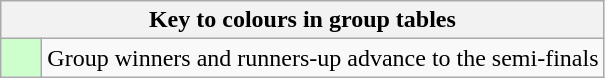<table class="wikitable" style="text-align: center;">
<tr>
<th colspan=2>Key to colours in group tables</th>
</tr>
<tr>
<td bgcolor=#ccffcc style="width: 20px;"></td>
<td align=left>Group winners and runners-up advance to the semi-finals</td>
</tr>
</table>
